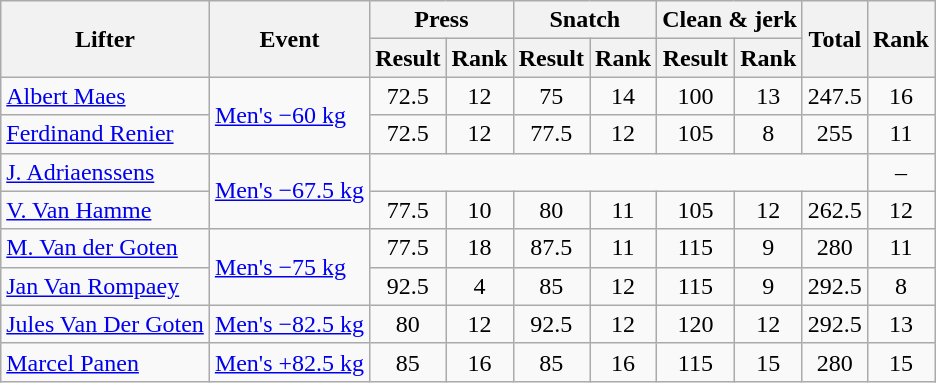<table class=wikitable style=text-align:center>
<tr>
<th rowspan=2>Lifter</th>
<th rowspan=2>Event</th>
<th colspan=2>Press</th>
<th colspan=2>Snatch</th>
<th colspan=2>Clean & jerk</th>
<th rowspan=2>Total</th>
<th rowspan=2>Rank</th>
</tr>
<tr>
<th>Result</th>
<th>Rank</th>
<th>Result</th>
<th>Rank</th>
<th>Result</th>
<th>Rank</th>
</tr>
<tr>
<td align=left><a href='#'>Albert Maes</a></td>
<td align=left rowspan=2><a href='#'>Men's −60 kg</a></td>
<td>72.5</td>
<td>12</td>
<td>75</td>
<td>14</td>
<td>100</td>
<td>13</td>
<td>247.5</td>
<td>16</td>
</tr>
<tr>
<td align=left><a href='#'>Ferdinand Renier</a></td>
<td>72.5</td>
<td>12</td>
<td>77.5</td>
<td>12</td>
<td>105</td>
<td>8</td>
<td>255</td>
<td>11</td>
</tr>
<tr>
<td align=left><a href='#'>J. Adriaenssens</a></td>
<td align=left rowspan=2><a href='#'>Men's −67.5 kg</a></td>
<td colspan=7></td>
<td>–</td>
</tr>
<tr>
<td align=left><a href='#'>V. Van Hamme</a></td>
<td>77.5</td>
<td>10</td>
<td>80</td>
<td>11</td>
<td>105</td>
<td>12</td>
<td>262.5</td>
<td>12</td>
</tr>
<tr>
<td align=left><a href='#'>M. Van der Goten</a></td>
<td align=left rowspan=2><a href='#'>Men's −75 kg</a></td>
<td>77.5</td>
<td>18</td>
<td>87.5</td>
<td>11</td>
<td>115</td>
<td>9</td>
<td>280</td>
<td>11</td>
</tr>
<tr>
<td align=left><a href='#'>Jan Van Rompaey</a></td>
<td>92.5</td>
<td>4</td>
<td>85</td>
<td>12</td>
<td>115</td>
<td>9</td>
<td>292.5</td>
<td>8</td>
</tr>
<tr>
<td align=left><a href='#'>Jules Van Der Goten</a></td>
<td align=left><a href='#'>Men's −82.5 kg</a></td>
<td>80</td>
<td>12</td>
<td>92.5</td>
<td>12</td>
<td>120</td>
<td>12</td>
<td>292.5</td>
<td>13</td>
</tr>
<tr>
<td align=left><a href='#'>Marcel Panen</a></td>
<td align=left><a href='#'>Men's +82.5 kg</a></td>
<td>85</td>
<td>16</td>
<td>85</td>
<td>16</td>
<td>115</td>
<td>15</td>
<td>280</td>
<td>15</td>
</tr>
</table>
